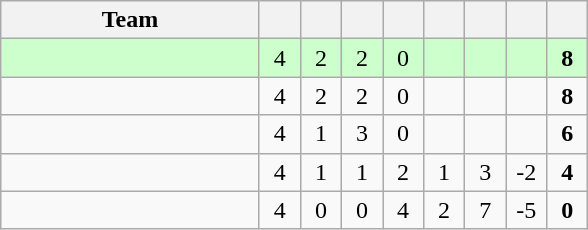<table class="wikitable" style="text-align: center;">
<tr>
<th width="165">Team</th>
<th width="20"></th>
<th width="20"></th>
<th width="20"></th>
<th width="20"></th>
<th width="20"></th>
<th width="20"></th>
<th width="20"></th>
<th width="20"></th>
</tr>
<tr bgcolor="#ccffcc">
<td align=left></td>
<td>4</td>
<td>2</td>
<td>2</td>
<td>0</td>
<td></td>
<td></td>
<td></td>
<td><strong>8</strong></td>
</tr>
<tr>
<td align=left></td>
<td>4</td>
<td>2</td>
<td>2</td>
<td>0</td>
<td></td>
<td></td>
<td></td>
<td><strong>8</strong></td>
</tr>
<tr>
<td align=left></td>
<td>4</td>
<td>1</td>
<td>3</td>
<td>0</td>
<td></td>
<td></td>
<td></td>
<td><strong>6</strong></td>
</tr>
<tr>
<td align=left></td>
<td>4</td>
<td>1</td>
<td>1</td>
<td>2</td>
<td>1</td>
<td>3</td>
<td>-2</td>
<td><strong>4</strong></td>
</tr>
<tr>
<td align=left></td>
<td>4</td>
<td>0</td>
<td>0</td>
<td>4</td>
<td>2</td>
<td>7</td>
<td>-5</td>
<td><strong>0</strong></td>
</tr>
</table>
